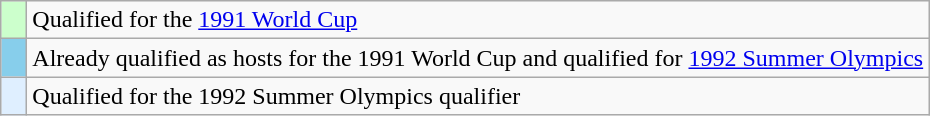<table class="wikitable" style="text-align:left;">
<tr>
<td width=10px bgcolor=#ccffcc></td>
<td>Qualified for the <a href='#'>1991 World Cup</a></td>
</tr>
<tr>
<td width=10px bgcolor=#87ceeb></td>
<td>Already qualified as hosts for the  1991 World Cup and qualified for <a href='#'>1992 Summer Olympics</a></td>
</tr>
<tr>
<td width=10px bgcolor=#dfefff></td>
<td>Qualified for the 1992 Summer Olympics qualifier</td>
</tr>
</table>
